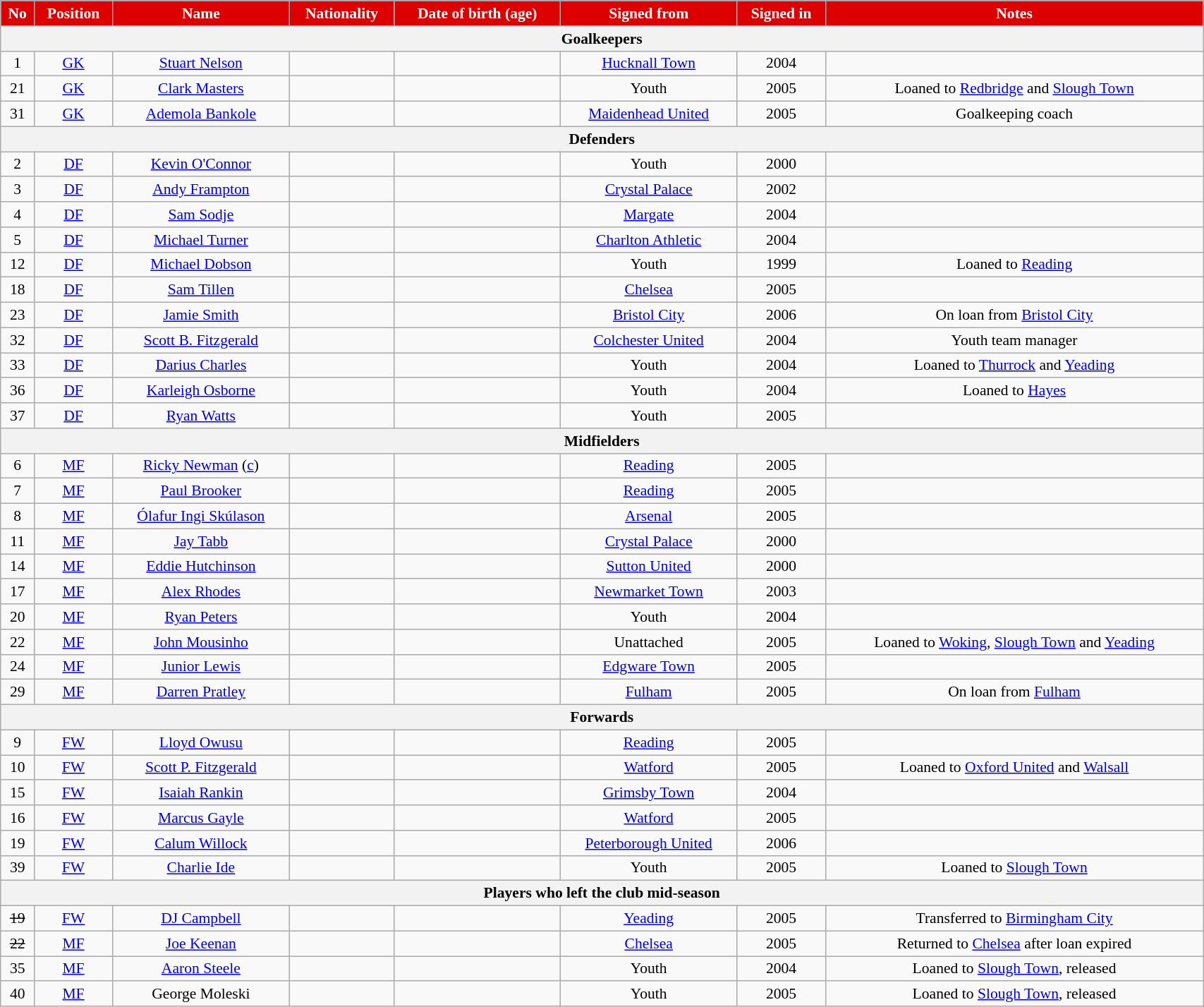<table class="wikitable"  style="text-align:center; font-size:90%; width:90%;">
<tr>
<th style="background:#d00; color:white; text-align:center;">No</th>
<th style="background:#d00; color:white; text-align:center;">Position</th>
<th style="background:#d00; color:white; text-align:center;">Name</th>
<th style="background:#d00; color:white; text-align:center;">Nationality</th>
<th style="background:#d00; color:white; text-align:center;">Date of birth (age)</th>
<th style="background:#d00; color:white; text-align:center;">Signed from</th>
<th style="background:#d00; color:white; text-align:center;">Signed in</th>
<th style="background:#d00; color:white; text-align:center;">Notes</th>
</tr>
<tr>
<th colspan="8">Goalkeepers</th>
</tr>
<tr>
<td>1</td>
<td><a href='#'>GK</a></td>
<td><a href='#'>Stuart Nelson</a></td>
<td></td>
<td></td>
<td><a href='#'>Hucknall Town</a></td>
<td>2004</td>
<td></td>
</tr>
<tr>
<td>21</td>
<td><a href='#'>GK</a></td>
<td><a href='#'>Clark Masters</a></td>
<td></td>
<td></td>
<td>Youth</td>
<td>2005</td>
<td>Loaned to <a href='#'>Redbridge</a> and <a href='#'>Slough Town</a></td>
</tr>
<tr>
<td>31</td>
<td><a href='#'>GK</a></td>
<td><a href='#'>Ademola Bankole</a></td>
<td></td>
<td></td>
<td><a href='#'>Maidenhead United</a></td>
<td>2005</td>
<td>Goalkeeping coach</td>
</tr>
<tr>
<th colspan="8">Defenders</th>
</tr>
<tr>
<td>2</td>
<td><a href='#'>DF</a></td>
<td><a href='#'>Kevin O'Connor</a></td>
<td></td>
<td></td>
<td>Youth</td>
<td>2000</td>
<td></td>
</tr>
<tr>
<td>3</td>
<td><a href='#'>DF</a></td>
<td><a href='#'>Andy Frampton</a></td>
<td></td>
<td></td>
<td><a href='#'>Crystal Palace</a></td>
<td>2002</td>
<td></td>
</tr>
<tr>
<td>4</td>
<td><a href='#'>DF</a></td>
<td><a href='#'>Sam Sodje</a></td>
<td></td>
<td></td>
<td><a href='#'>Margate</a></td>
<td>2004</td>
<td></td>
</tr>
<tr>
<td>5</td>
<td><a href='#'>DF</a></td>
<td><a href='#'>Michael Turner</a></td>
<td></td>
<td></td>
<td><a href='#'>Charlton Athletic</a></td>
<td>2004</td>
<td></td>
</tr>
<tr>
<td>12</td>
<td><a href='#'>DF</a></td>
<td><a href='#'>Michael Dobson</a></td>
<td></td>
<td></td>
<td>Youth</td>
<td>1999</td>
<td>Loaned to <a href='#'>Reading</a></td>
</tr>
<tr>
<td>18</td>
<td><a href='#'>DF</a></td>
<td><a href='#'>Sam Tillen</a></td>
<td></td>
<td></td>
<td><a href='#'>Chelsea</a></td>
<td>2005</td>
<td></td>
</tr>
<tr>
<td>23</td>
<td><a href='#'>DF</a></td>
<td><a href='#'>Jamie Smith</a></td>
<td></td>
<td></td>
<td><a href='#'>Bristol City</a></td>
<td>2006</td>
<td>On loan from <a href='#'>Bristol City</a></td>
</tr>
<tr>
<td>32</td>
<td><a href='#'>DF</a></td>
<td><a href='#'>Scott B. Fitzgerald</a></td>
<td></td>
<td></td>
<td><a href='#'>Colchester United</a></td>
<td>2004</td>
<td>Youth team manager</td>
</tr>
<tr>
<td>33</td>
<td><a href='#'>DF</a></td>
<td><a href='#'>Darius Charles</a></td>
<td></td>
<td></td>
<td>Youth</td>
<td>2004</td>
<td>Loaned to <a href='#'>Thurrock</a> and <a href='#'>Yeading</a></td>
</tr>
<tr>
<td>36</td>
<td><a href='#'>DF</a></td>
<td><a href='#'>Karleigh Osborne</a></td>
<td></td>
<td></td>
<td>Youth</td>
<td>2004</td>
<td>Loaned to <a href='#'>Hayes</a></td>
</tr>
<tr>
<td>37</td>
<td><a href='#'>DF</a></td>
<td><a href='#'>Ryan Watts</a></td>
<td></td>
<td></td>
<td>Youth</td>
<td>2005</td>
<td></td>
</tr>
<tr>
<th colspan="8">Midfielders</th>
</tr>
<tr>
<td>6</td>
<td><a href='#'>MF</a></td>
<td><a href='#'>Ricky Newman</a> (<a href='#'>c</a>)</td>
<td></td>
<td></td>
<td><a href='#'>Reading</a></td>
<td>2005</td>
<td></td>
</tr>
<tr>
<td>7</td>
<td><a href='#'>MF</a></td>
<td><a href='#'>Paul Brooker</a></td>
<td></td>
<td></td>
<td><a href='#'>Reading</a></td>
<td>2005</td>
<td></td>
</tr>
<tr>
<td>8</td>
<td><a href='#'>MF</a></td>
<td><a href='#'>Ólafur Ingi Skúlason</a></td>
<td></td>
<td></td>
<td><a href='#'>Arsenal</a></td>
<td>2005</td>
<td></td>
</tr>
<tr>
<td>11</td>
<td><a href='#'>MF</a></td>
<td><a href='#'>Jay Tabb</a></td>
<td></td>
<td></td>
<td><a href='#'>Crystal Palace</a></td>
<td>2000</td>
<td></td>
</tr>
<tr>
<td>14</td>
<td><a href='#'>MF</a></td>
<td><a href='#'>Eddie Hutchinson</a></td>
<td></td>
<td></td>
<td><a href='#'>Sutton United</a></td>
<td>2000</td>
<td></td>
</tr>
<tr>
<td>17</td>
<td><a href='#'>MF</a></td>
<td><a href='#'>Alex Rhodes</a></td>
<td></td>
<td></td>
<td><a href='#'>Newmarket Town</a></td>
<td>2003</td>
<td></td>
</tr>
<tr>
<td>20</td>
<td><a href='#'>MF</a></td>
<td><a href='#'>Ryan Peters</a></td>
<td></td>
<td></td>
<td>Youth</td>
<td>2004</td>
<td></td>
</tr>
<tr>
<td>22</td>
<td><a href='#'>MF</a></td>
<td><a href='#'>John Mousinho</a></td>
<td></td>
<td></td>
<td>Unattached</td>
<td>2005</td>
<td>Loaned to <a href='#'>Woking</a>, <a href='#'>Slough Town</a> and <a href='#'>Yeading</a></td>
</tr>
<tr>
<td>24</td>
<td><a href='#'>MF</a></td>
<td><a href='#'>Junior Lewis</a></td>
<td></td>
<td></td>
<td><a href='#'>Edgware Town</a></td>
<td>2005</td>
<td></td>
</tr>
<tr>
<td>29</td>
<td><a href='#'>MF</a></td>
<td><a href='#'>Darren Pratley</a></td>
<td></td>
<td></td>
<td><a href='#'>Fulham</a></td>
<td>2005</td>
<td>On loan from <a href='#'>Fulham</a></td>
</tr>
<tr>
<th colspan="8">Forwards</th>
</tr>
<tr>
<td>9</td>
<td><a href='#'>FW</a></td>
<td><a href='#'>Lloyd Owusu</a></td>
<td></td>
<td></td>
<td><a href='#'>Reading</a></td>
<td>2005</td>
<td></td>
</tr>
<tr>
<td>10</td>
<td><a href='#'>FW</a></td>
<td><a href='#'>Scott P. Fitzgerald</a></td>
<td></td>
<td></td>
<td><a href='#'>Watford</a></td>
<td>2005</td>
<td>Loaned to <a href='#'>Oxford United</a> and <a href='#'>Walsall</a></td>
</tr>
<tr>
<td>15</td>
<td><a href='#'>FW</a></td>
<td><a href='#'>Isaiah Rankin</a></td>
<td></td>
<td></td>
<td><a href='#'>Grimsby Town</a></td>
<td>2004</td>
<td></td>
</tr>
<tr>
<td>16</td>
<td><a href='#'>FW</a></td>
<td><a href='#'>Marcus Gayle</a></td>
<td></td>
<td></td>
<td><a href='#'>Watford</a></td>
<td>2005</td>
<td></td>
</tr>
<tr>
<td>19</td>
<td><a href='#'>FW</a></td>
<td><a href='#'>Calum Willock</a></td>
<td></td>
<td></td>
<td><a href='#'>Peterborough United</a></td>
<td>2006</td>
<td></td>
</tr>
<tr>
<td>39</td>
<td><a href='#'>FW</a></td>
<td><a href='#'>Charlie Ide</a></td>
<td></td>
<td></td>
<td>Youth</td>
<td>2005</td>
<td>Loaned to <a href='#'>Slough Town</a></td>
</tr>
<tr>
<th colspan="8">Players who left the club mid-season</th>
</tr>
<tr>
<td><s>19</s></td>
<td><a href='#'>FW</a></td>
<td><a href='#'>DJ Campbell</a></td>
<td></td>
<td></td>
<td><a href='#'>Yeading</a></td>
<td>2005</td>
<td>Transferred to <a href='#'>Birmingham City</a></td>
</tr>
<tr>
<td><s>22</s></td>
<td><a href='#'>MF</a></td>
<td><a href='#'>Joe Keenan</a></td>
<td></td>
<td></td>
<td><a href='#'>Chelsea</a></td>
<td>2005</td>
<td>Returned to <a href='#'>Chelsea</a> after loan expired</td>
</tr>
<tr>
<td>35</td>
<td><a href='#'>MF</a></td>
<td><a href='#'>Aaron Steele</a></td>
<td></td>
<td></td>
<td>Youth</td>
<td>2004</td>
<td>Loaned to <a href='#'>Slough Town</a>, released</td>
</tr>
<tr>
<td>40</td>
<td><a href='#'>MF</a></td>
<td>George Moleski</td>
<td></td>
<td></td>
<td>Youth</td>
<td>2005</td>
<td>Loaned to <a href='#'>Slough Town</a>, released</td>
</tr>
</table>
